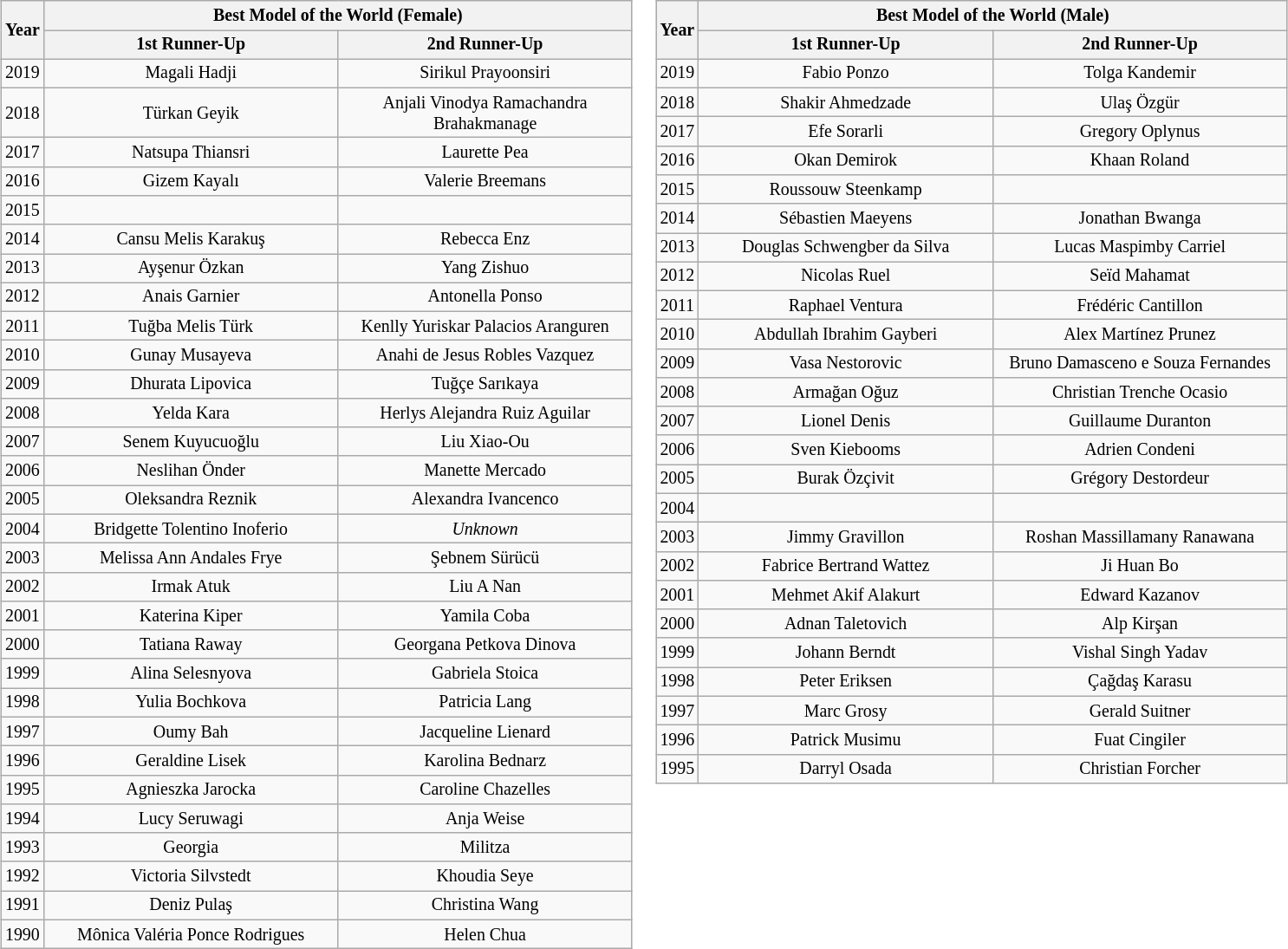<table style="font-size:100%;">
<tr valign="top">
<td><br><table class="wikitable" style="font-size: 83%; text-align:center;">
<tr>
<th rowspan="2" width="8">Year</th>
<th colspan="2">Best Model of the World (Female)</th>
</tr>
<tr>
<th width="220">1st Runner-Up</th>
<th width="220">2nd Runner-Up</th>
</tr>
<tr>
<td>2019</td>
<td>Magali Hadji<br></td>
<td>Sirikul Prayoonsiri<br></td>
</tr>
<tr>
<td>2018</td>
<td>Türkan Geyik<br></td>
<td>Anjali Vinodya Ramachandra Brahakmanage<br></td>
</tr>
<tr>
<td>2017</td>
<td>Natsupa Thiansri<br></td>
<td>Laurette Pea<br></td>
</tr>
<tr>
<td>2016</td>
<td>Gizem Kayalı<br></td>
<td>Valerie Breemans<br></td>
</tr>
<tr>
<td>2015</td>
<td></td>
<td></td>
</tr>
<tr>
<td>2014</td>
<td>Cansu Melis Karakuş<br></td>
<td>Rebecca Enz<br></td>
</tr>
<tr>
<td>2013</td>
<td>Ayşenur Özkan<br></td>
<td>Yang Zishuo<br></td>
</tr>
<tr>
<td>2012</td>
<td>Anais Garnier<br></td>
<td>Antonella Ponso<br></td>
</tr>
<tr>
<td>2011</td>
<td>Tuğba Melis Türk<br></td>
<td>Kenlly Yuriskar Palacios Aranguren<br></td>
</tr>
<tr>
<td>2010</td>
<td>Gunay Musayeva<br></td>
<td>Anahi de Jesus Robles Vazquez<br></td>
</tr>
<tr>
<td>2009</td>
<td>Dhurata Lipovica<br></td>
<td>Tuğçe Sarıkaya<br></td>
</tr>
<tr>
<td>2008</td>
<td>Yelda Kara<br></td>
<td>Herlys Alejandra Ruiz Aguilar<br></td>
</tr>
<tr>
<td>2007</td>
<td>Senem Kuyucuoğlu<br></td>
<td>Liu Xiao-Ou<br></td>
</tr>
<tr>
<td>2006</td>
<td>Neslihan Önder<br></td>
<td>Manette Mercado<br></td>
</tr>
<tr>
<td>2005</td>
<td>Oleksandra Reznik<br></td>
<td>Alexandra Ivancenco<br></td>
</tr>
<tr>
<td>2004</td>
<td>Bridgette Tolentino Inoferio<br></td>
<td><em>Unknown</em><br></td>
</tr>
<tr>
<td>2003</td>
<td>Melissa Ann Andales Frye<br></td>
<td>Şebnem Sürücü<br></td>
</tr>
<tr>
<td>2002</td>
<td>Irmak Atuk<br></td>
<td>Liu A Nan<br></td>
</tr>
<tr>
<td>2001</td>
<td>Katerina Kiper<br></td>
<td>Yamila Coba<br></td>
</tr>
<tr>
<td>2000</td>
<td>Tatiana Raway<br></td>
<td>Georgana Petkova Dinova<br></td>
</tr>
<tr>
<td>1999</td>
<td>Alina Selesnyova<br></td>
<td>Gabriela Stoica<br></td>
</tr>
<tr>
<td>1998</td>
<td>Yulia Bochkova<br></td>
<td>Patricia Lang<br></td>
</tr>
<tr>
<td>1997</td>
<td>Oumy Bah<br></td>
<td>Jacqueline Lienard<br></td>
</tr>
<tr>
<td>1996</td>
<td>Geraldine Lisek<br></td>
<td>Karolina Bednarz<br></td>
</tr>
<tr>
<td>1995</td>
<td>Agnieszka Jarocka<br></td>
<td>Caroline Chazelles<br></td>
</tr>
<tr>
<td>1994</td>
<td>Lucy Seruwagi<br></td>
<td>Anja Weise<br></td>
</tr>
<tr>
<td>1993</td>
<td>Georgia<br></td>
<td>Militza<br></td>
</tr>
<tr>
<td>1992</td>
<td>Victoria Silvstedt<br></td>
<td>Khoudia Seye<br></td>
</tr>
<tr>
<td>1991</td>
<td>Deniz Pulaş<br></td>
<td>Christina Wang<br></td>
</tr>
<tr>
<td>1990</td>
<td>Mônica Valéria Ponce Rodrigues<br></td>
<td>Helen Chua<br></td>
</tr>
</table>
</td>
<td><br><table class="wikitable" style="font-size: 83%; text-align:center;">
<tr>
<th rowspan="2" width="8">Year</th>
<th colspan="2"><strong>Best Model of the World (Male)</strong></th>
</tr>
<tr>
<th width="220">1st Runner-Up</th>
<th width="220">2nd Runner-Up</th>
</tr>
<tr>
<td>2019</td>
<td>Fabio Ponzo<br></td>
<td>Tolga Kandemir<br></td>
</tr>
<tr>
<td>2018</td>
<td>Shakir Ahmedzade<br></td>
<td>Ulaş Özgür<br></td>
</tr>
<tr>
<td>2017</td>
<td>Efe Sorarli<br></td>
<td>Gregory Oplynus<br></td>
</tr>
<tr>
<td>2016</td>
<td>Okan Demirok<br></td>
<td>Khaan Roland<br></td>
</tr>
<tr>
<td>2015</td>
<td>Roussouw Steenkamp<br></td>
<td></td>
</tr>
<tr>
<td>2014</td>
<td>Sébastien Maeyens<br></td>
<td>Jonathan Bwanga<br></td>
</tr>
<tr>
<td>2013</td>
<td>Douglas Schwengber da Silva<br></td>
<td>Lucas Maspimby Carriel<br></td>
</tr>
<tr>
<td>2012</td>
<td>Nicolas Ruel<br></td>
<td>Seïd Mahamat<br></td>
</tr>
<tr>
<td>2011</td>
<td>Raphael Ventura<br></td>
<td>Frédéric Cantillon<br></td>
</tr>
<tr>
<td>2010</td>
<td>Abdullah Ibrahim Gayberi<br></td>
<td>Alex Martínez Prunez<br></td>
</tr>
<tr>
<td>2009</td>
<td>Vasa Nestorovic<br></td>
<td>Bruno Damasceno e Souza Fernandes<br></td>
</tr>
<tr>
<td>2008</td>
<td>Armağan Oğuz<br></td>
<td>Christian Trenche Ocasio<br></td>
</tr>
<tr>
<td>2007</td>
<td>Lionel Denis<br></td>
<td>Guillaume Duranton<br></td>
</tr>
<tr>
<td>2006</td>
<td>Sven Kiebooms<br></td>
<td>Adrien Condeni<br></td>
</tr>
<tr>
<td>2005</td>
<td>Burak Özçivit<br></td>
<td>Grégory Destordeur<br></td>
</tr>
<tr>
<td>2004</td>
<td></td>
<td></td>
</tr>
<tr>
<td>2003</td>
<td>Jimmy Gravillon<br></td>
<td>Roshan Massillamany Ranawana<br></td>
</tr>
<tr>
<td>2002</td>
<td>Fabrice Bertrand Wattez<br></td>
<td>Ji Huan Bo<br></td>
</tr>
<tr>
<td>2001</td>
<td>Mehmet Akif Alakurt<br></td>
<td>Edward Kazanov<br></td>
</tr>
<tr>
<td>2000</td>
<td>Adnan Taletovich<br></td>
<td>Alp Kirşan<br></td>
</tr>
<tr>
<td>1999</td>
<td>Johann Berndt<br></td>
<td>Vishal Singh Yadav<br></td>
</tr>
<tr>
<td>1998</td>
<td>Peter Eriksen<br></td>
<td>Çağdaş Karasu<br></td>
</tr>
<tr>
<td>1997</td>
<td>Marc Grosy<br></td>
<td>Gerald Suitner<br></td>
</tr>
<tr>
<td>1996</td>
<td>Patrick Musimu<br></td>
<td>Fuat Cingiler<br></td>
</tr>
<tr>
<td>1995</td>
<td>Darryl Osada<br></td>
<td>Christian Forcher<br></td>
</tr>
</table>
</td>
</tr>
</table>
